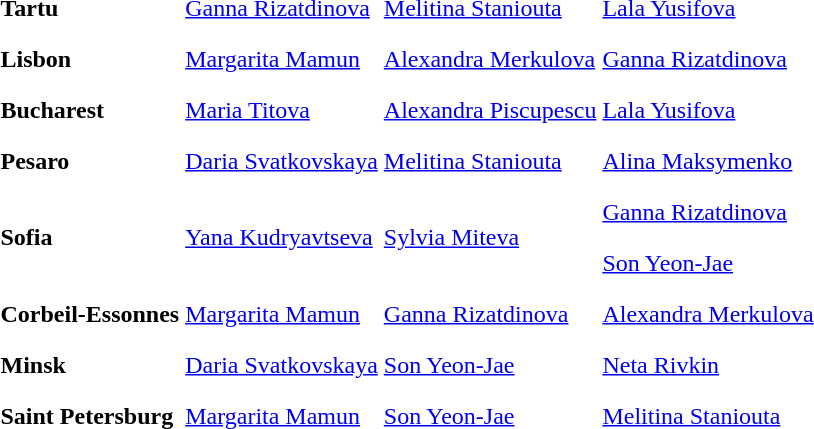<table>
<tr>
<th scope=row style="text-align:left">Tartu </th>
<td style="height:30px;"> <a href='#'>Ganna Rizatdinova</a></td>
<td style="height:30px;"> <a href='#'>Melitina Staniouta</a></td>
<td style="height:30px;"> <a href='#'>Lala Yusifova</a></td>
</tr>
<tr>
<th scope=row style="text-align:left">Lisbon </th>
<td style="height:30px;"> <a href='#'>Margarita Mamun</a></td>
<td style="height:30px;"> <a href='#'>Alexandra Merkulova</a></td>
<td style="height:30px;"> <a href='#'>Ganna Rizatdinova</a></td>
</tr>
<tr>
<th scope=row style="text-align:left">Bucharest </th>
<td style="height:30px;"> <a href='#'>Maria Titova</a></td>
<td style="height:30px;"> <a href='#'>Alexandra Piscupescu</a></td>
<td style="height:30px;"> <a href='#'>Lala Yusifova</a></td>
</tr>
<tr>
<th scope=row style="text-align:left">Pesaro </th>
<td style="height:30px;"> <a href='#'>Daria Svatkovskaya</a></td>
<td style="height:30px;"> <a href='#'>Melitina Staniouta</a></td>
<td style="height:30px;"> <a href='#'>Alina Maksymenko</a></td>
</tr>
<tr>
<th rowspan=2 scope=row style="text-align:left">Sofia </th>
<td rowspan=2> <a href='#'>Yana Kudryavtseva</a></td>
<td rowspan=2> <a href='#'>Sylvia Miteva</a></td>
<td style="height:30px;"> <a href='#'>Ganna Rizatdinova</a></td>
</tr>
<tr>
<td style="height:30px;"> <a href='#'>Son Yeon-Jae</a></td>
</tr>
<tr>
<th scope=row style="text-align:left">Corbeil-Essonnes </th>
<td style="height:30px;"> <a href='#'>Margarita Mamun</a></td>
<td style="height:30px;"> <a href='#'>Ganna Rizatdinova</a></td>
<td style="height:30px;"> <a href='#'>Alexandra Merkulova</a></td>
</tr>
<tr>
<th scope=row style="text-align:left">Minsk </th>
<td style="height:30px;"> <a href='#'>Daria Svatkovskaya</a></td>
<td style="height:30px;"> <a href='#'>Son Yeon-Jae</a></td>
<td style="height:30px;"> <a href='#'>Neta Rivkin</a></td>
</tr>
<tr>
<th scope=row style="text-align:left">Saint Petersburg </th>
<td style="height:30px;"> <a href='#'>Margarita Mamun</a></td>
<td style="height:30px;"> <a href='#'>Son Yeon-Jae</a></td>
<td style="height:30px;"> <a href='#'>Melitina Staniouta</a></td>
</tr>
</table>
